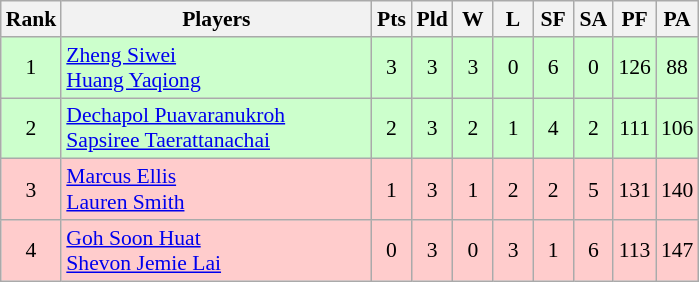<table class="wikitable" style="font-size:90%; text-align:center">
<tr>
<th width="20">Rank</th>
<th width="200">Players</th>
<th width="20">Pts</th>
<th width="20">Pld</th>
<th width="20">W</th>
<th width="20">L</th>
<th width="20">SF</th>
<th width="20">SA</th>
<th width="20">PF</th>
<th width="20">PA</th>
</tr>
<tr bgcolor="#ccffcc">
<td>1</td>
<td style="text-align:left"> <a href='#'>Zheng Siwei</a> <br>  <a href='#'>Huang Yaqiong</a></td>
<td>3</td>
<td>3</td>
<td>3</td>
<td>0</td>
<td>6</td>
<td>0</td>
<td>126</td>
<td>88</td>
</tr>
<tr bgcolor="#ccffcc">
<td>2</td>
<td style="text-align:left"> <a href='#'>Dechapol Puavaranukroh</a> <br>  <a href='#'>Sapsiree Taerattanachai</a></td>
<td>2</td>
<td>3</td>
<td>2</td>
<td>1</td>
<td>4</td>
<td>2</td>
<td>111</td>
<td>106</td>
</tr>
<tr bgcolor="ffcccc">
<td>3</td>
<td style="text-align:left"> <a href='#'>Marcus Ellis</a> <br>  <a href='#'>Lauren Smith</a></td>
<td>1</td>
<td>3</td>
<td>1</td>
<td>2</td>
<td>2</td>
<td>5</td>
<td>131</td>
<td>140</td>
</tr>
<tr bgcolor="ffcccc">
<td>4</td>
<td style="text-align:left"> <a href='#'>Goh Soon Huat</a> <br>  <a href='#'>Shevon Jemie Lai</a></td>
<td>0</td>
<td>3</td>
<td>0</td>
<td>3</td>
<td>1</td>
<td>6</td>
<td>113</td>
<td>147</td>
</tr>
</table>
